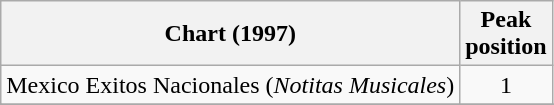<table class="wikitable sortable">
<tr>
<th>Chart (1997)</th>
<th>Peak<br>position</th>
</tr>
<tr>
<td>Mexico Exitos Nacionales (<em>Notitas Musicales</em>)</td>
<td style="text-align:center;">1</td>
</tr>
<tr>
</tr>
<tr>
</tr>
</table>
